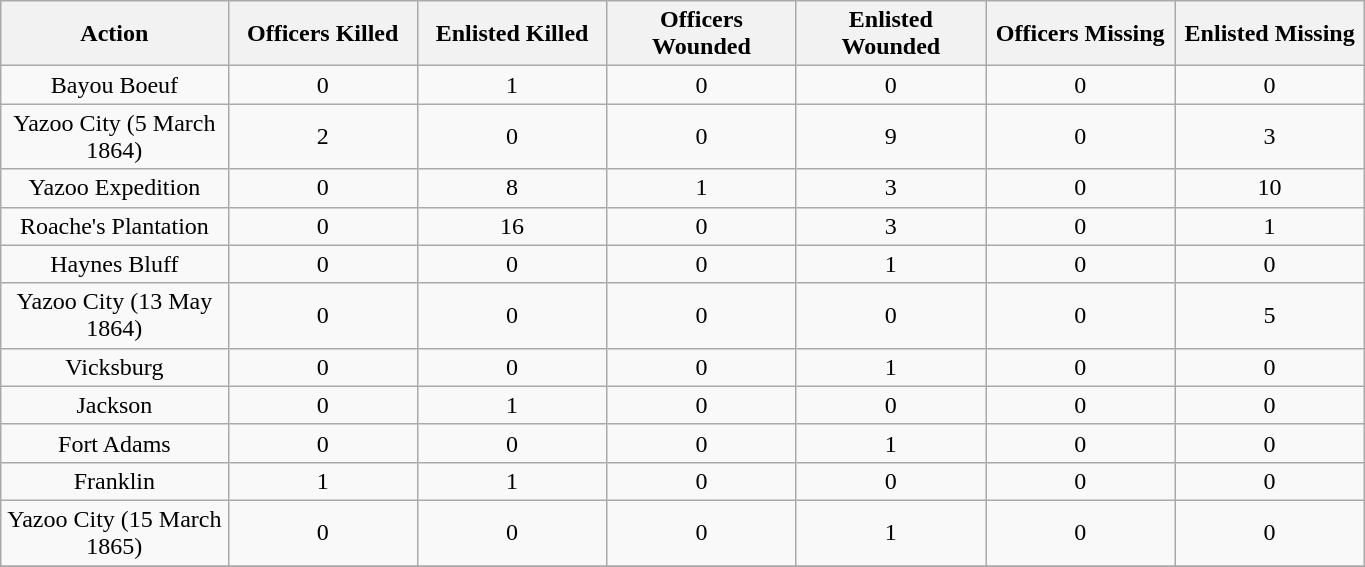<table class="wikitable" style="text-align:center; width:72%;">
<tr>
<th width=12%>Action</th>
<th width=10%>Officers Killed</th>
<th width=10%>Enlisted Killed</th>
<th width=10%>Officers Wounded</th>
<th width=10%>Enlisted Wounded</th>
<th width=10%>Officers Missing</th>
<th width=10%>Enlisted Missing</th>
</tr>
<tr>
<td rowspan=1>Bayou Boeuf</td>
<td>0</td>
<td>1</td>
<td>0</td>
<td>0</td>
<td>0</td>
<td>0</td>
</tr>
<tr>
<td rowspan=1>Yazoo City (5 March 1864)</td>
<td>2</td>
<td>0</td>
<td>0</td>
<td>9</td>
<td>0</td>
<td>3</td>
</tr>
<tr>
<td rowspan=1>Yazoo Expedition</td>
<td>0</td>
<td>8</td>
<td>1</td>
<td>3</td>
<td>0</td>
<td>10</td>
</tr>
<tr>
<td rowspan=1>Roache's Plantation</td>
<td>0</td>
<td>16</td>
<td>0</td>
<td>3</td>
<td>0</td>
<td>1</td>
</tr>
<tr>
<td rowspan=1>Haynes Bluff</td>
<td>0</td>
<td>0</td>
<td>0</td>
<td>1</td>
<td>0</td>
<td>0</td>
</tr>
<tr>
<td rowspan=1>Yazoo City (13 May 1864)</td>
<td>0</td>
<td>0</td>
<td>0</td>
<td>0</td>
<td>0</td>
<td>5</td>
</tr>
<tr>
<td rowspan=1>Vicksburg</td>
<td>0</td>
<td>0</td>
<td>0</td>
<td>1</td>
<td>0</td>
<td>0</td>
</tr>
<tr>
<td rowspan=1>Jackson</td>
<td>0</td>
<td>1</td>
<td>0</td>
<td>0</td>
<td>0</td>
<td>0</td>
</tr>
<tr>
<td rowspan=1>Fort Adams</td>
<td>0</td>
<td>0</td>
<td>0</td>
<td>1</td>
<td>0</td>
<td>0</td>
</tr>
<tr>
<td rowspan=1>Franklin</td>
<td>1</td>
<td>1</td>
<td>0</td>
<td>0</td>
<td>0</td>
<td>0</td>
</tr>
<tr>
<td rowspan=1>Yazoo City (15 March 1865)</td>
<td>0</td>
<td>0</td>
<td>0</td>
<td>1</td>
<td>0</td>
<td>0</td>
</tr>
<tr>
</tr>
</table>
